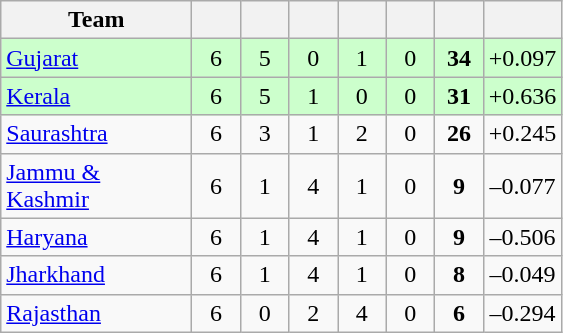<table class="wikitable" style="text-align:center">
<tr>
<th style="width:120px">Team</th>
<th style="width:25px"></th>
<th style="width:25px"></th>
<th style="width:25px"></th>
<th style="width:25px"></th>
<th style="width:25px"></th>
<th style="width:25px"></th>
<th style="width:40px;"></th>
</tr>
<tr style="background:#cfc;">
<td style="text-align:left"><a href='#'>Gujarat</a></td>
<td>6</td>
<td>5</td>
<td>0</td>
<td>1</td>
<td>0</td>
<td><strong>34</strong></td>
<td>+0.097</td>
</tr>
<tr style="background:#cfc;">
<td style="text-align:left"><a href='#'>Kerala</a></td>
<td>6</td>
<td>5</td>
<td>1</td>
<td>0</td>
<td>0</td>
<td><strong>31</strong></td>
<td>+0.636</td>
</tr>
<tr>
<td style="text-align:left"><a href='#'>Saurashtra</a></td>
<td>6</td>
<td>3</td>
<td>1</td>
<td>2</td>
<td>0</td>
<td><strong>26</strong></td>
<td>+0.245</td>
</tr>
<tr>
<td style="text-align:left"><a href='#'>Jammu & Kashmir</a></td>
<td>6</td>
<td>1</td>
<td>4</td>
<td>1</td>
<td>0</td>
<td><strong>9</strong></td>
<td>–0.077</td>
</tr>
<tr>
<td style="text-align:left"><a href='#'>Haryana</a></td>
<td>6</td>
<td>1</td>
<td>4</td>
<td>1</td>
<td>0</td>
<td><strong>9</strong></td>
<td>–0.506</td>
</tr>
<tr>
<td style="text-align:left"><a href='#'>Jharkhand</a></td>
<td>6</td>
<td>1</td>
<td>4</td>
<td>1</td>
<td>0</td>
<td><strong>8</strong></td>
<td>–0.049</td>
</tr>
<tr>
<td style="text-align:left"><a href='#'>Rajasthan</a></td>
<td>6</td>
<td>0</td>
<td>2</td>
<td>4</td>
<td>0</td>
<td><strong>6</strong></td>
<td>–0.294</td>
</tr>
</table>
